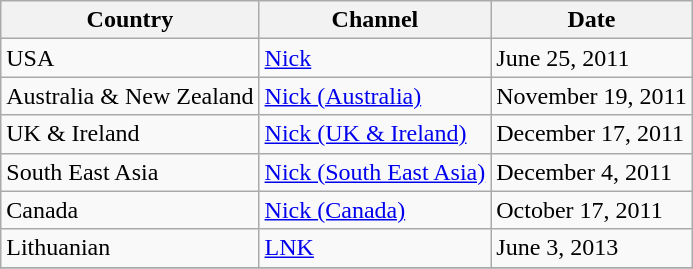<table class="wikitable">
<tr>
<th>Country</th>
<th>Channel</th>
<th>Date</th>
</tr>
<tr>
<td>USA</td>
<td><a href='#'>Nick</a></td>
<td>June 25, 2011</td>
</tr>
<tr>
<td>Australia & New Zealand</td>
<td><a href='#'>Nick (Australia)</a></td>
<td>November 19, 2011</td>
</tr>
<tr>
<td>UK & Ireland</td>
<td><a href='#'>Nick (UK & Ireland)</a></td>
<td>December 17, 2011</td>
</tr>
<tr>
<td>South East Asia</td>
<td><a href='#'>Nick (South East Asia)</a></td>
<td>December 4, 2011</td>
</tr>
<tr>
<td>Canada</td>
<td><a href='#'>Nick (Canada)</a></td>
<td>October 17, 2011</td>
</tr>
<tr>
<td>Lithuanian</td>
<td><a href='#'>LNK</a></td>
<td>June 3, 2013</td>
</tr>
<tr>
</tr>
</table>
